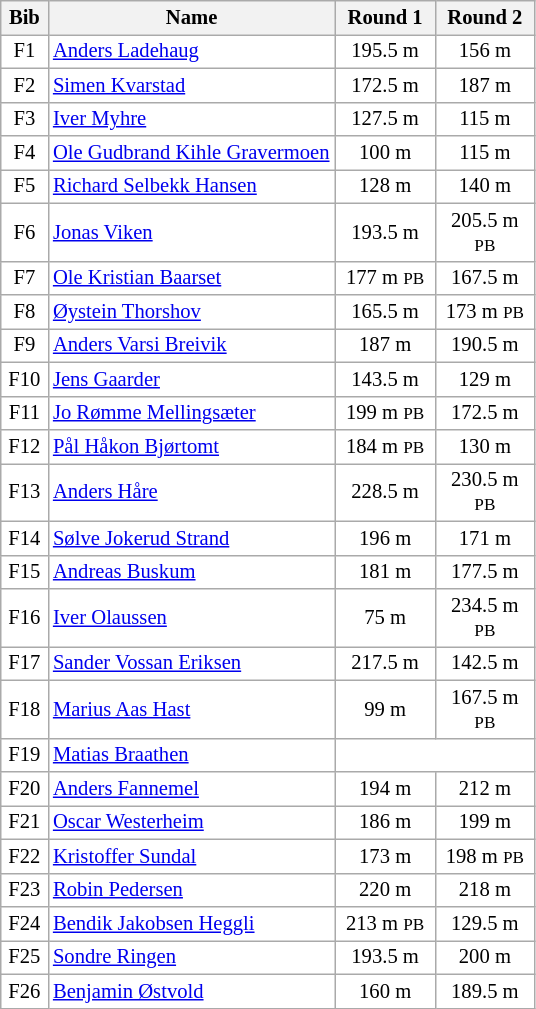<table class="wikitable collapsible autocollapse plainrowheaders" style="background:#fff; font-size:86%; line-height:16px; border:grey solid 1px; border-collapse:collapse;">
<tr>
<th width=25>Bib</th>
<th width=185>Name</th>
<th width=60>Round 1</th>
<th width=60>Round 2</th>
</tr>
<tr align=center>
<td>F1</td>
<td align=left> <a href='#'>Anders Ladehaug</a></td>
<td>195.5 m</td>
<td>156 m</td>
</tr>
<tr align=center>
<td>F2</td>
<td align=left> <a href='#'>Simen Kvarstad</a></td>
<td>172.5 m</td>
<td>187 m <small></small></td>
</tr>
<tr align=center>
<td>F3</td>
<td align=left> <a href='#'>Iver Myhre</a></td>
<td>127.5 m</td>
<td>115 m</td>
</tr>
<tr align=center>
<td>F4</td>
<td align=left> <a href='#'>Ole Gudbrand Kihle Gravermoen</a></td>
<td>100 m</td>
<td>115 m</td>
</tr>
<tr align=center>
<td>F5</td>
<td align=left> <a href='#'>Richard Selbekk Hansen</a></td>
<td>128 m</td>
<td>140 m</td>
</tr>
<tr align=center>
<td>F6</td>
<td align=left> <a href='#'>Jonas Viken</a></td>
<td>193.5 m</td>
<td>205.5 m <small>PB</small></td>
</tr>
<tr align=center>
<td>F7</td>
<td align=left> <a href='#'>Ole Kristian Baarset</a></td>
<td>177 m <small>PB</small></td>
<td>167.5 m</td>
</tr>
<tr align=center>
<td>F8</td>
<td align=left> <a href='#'>Øystein Thorshov</a></td>
<td>165.5 m</td>
<td>173 m <small>PB</small></td>
</tr>
<tr align=center>
<td>F9</td>
<td align=left> <a href='#'>Anders Varsi Breivik</a></td>
<td>187 m</td>
<td>190.5 m</td>
</tr>
<tr align=center>
<td>F10</td>
<td align=left> <a href='#'>Jens Gaarder</a></td>
<td>143.5 m</td>
<td>129 m</td>
</tr>
<tr align=center>
<td>F11</td>
<td align=left> <a href='#'>Jo Rømme Mellingsæter</a></td>
<td>199 m <small>PB</small></td>
<td>172.5 m</td>
</tr>
<tr align=center>
<td>F12</td>
<td align=left> <a href='#'>Pål Håkon Bjørtomt</a></td>
<td>184 m <small>PB</small></td>
<td>130 m</td>
</tr>
<tr align=center>
<td>F13</td>
<td align=left> <a href='#'>Anders Håre</a></td>
<td>228.5 m</td>
<td>230.5 m <small>PB</small></td>
</tr>
<tr align=center>
<td>F14</td>
<td align=left> <a href='#'>Sølve Jokerud Strand</a></td>
<td>196 m</td>
<td>171 m</td>
</tr>
<tr align=center>
<td>F15</td>
<td align=left> <a href='#'>Andreas Buskum</a></td>
<td>181 m</td>
<td>177.5 m</td>
</tr>
<tr align=center>
<td>F16</td>
<td align=left> <a href='#'>Iver Olaussen</a></td>
<td>75 m</td>
<td>234.5 m <small>PB</small></td>
</tr>
<tr align=center>
<td>F17</td>
<td align=left> <a href='#'>Sander Vossan Eriksen</a></td>
<td>217.5 m</td>
<td>142.5 m</td>
</tr>
<tr align=center>
<td>F18</td>
<td align=left> <a href='#'>Marius Aas Hast</a></td>
<td>99 m</td>
<td>167.5 m <small>PB</small></td>
</tr>
<tr align=center>
<td>F19</td>
<td align=left> <a href='#'>Matias Braathen</a></td>
<td colspan=2></td>
</tr>
<tr align=center>
<td>F20</td>
<td align=left> <a href='#'>Anders Fannemel</a></td>
<td>194 m</td>
<td>212 m</td>
</tr>
<tr align=center>
<td>F21</td>
<td align=left> <a href='#'>Oscar Westerheim</a></td>
<td>186 m</td>
<td>199 m</td>
</tr>
<tr align=center>
<td>F22</td>
<td align=left> <a href='#'>Kristoffer Sundal</a></td>
<td>173 m</td>
<td>198 m <small>PB</small></td>
</tr>
<tr align=center>
<td>F23</td>
<td align=left> <a href='#'>Robin Pedersen</a></td>
<td>220 m</td>
<td>218 m</td>
</tr>
<tr align=center>
<td>F24</td>
<td align=left> <a href='#'>Bendik Jakobsen Heggli</a></td>
<td>213 m <small>PB</small></td>
<td>129.5 m</td>
</tr>
<tr align=center>
<td>F25</td>
<td align=left> <a href='#'>Sondre Ringen</a></td>
<td>193.5 m</td>
<td>200 m</td>
</tr>
<tr align=center>
<td>F26</td>
<td align=left> <a href='#'>Benjamin Østvold</a></td>
<td>160 m</td>
<td>189.5 m</td>
</tr>
</table>
